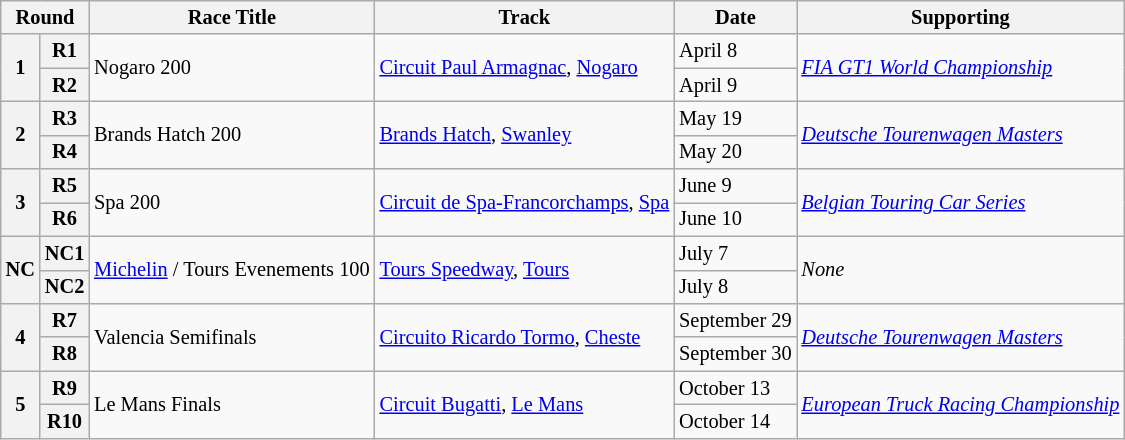<table class="wikitable" style="font-size:85%;">
<tr>
<th colspan=2>Round</th>
<th>Race Title</th>
<th>Track</th>
<th>Date</th>
<th>Supporting</th>
</tr>
<tr>
<th rowspan=2>1</th>
<th>R1</th>
<td rowspan=2>Nogaro 200</td>
<td rowspan=2> <a href='#'>Circuit Paul Armagnac</a>, <a href='#'>Nogaro</a></td>
<td>April 8</td>
<td rowspan=2><em><a href='#'>FIA GT1 World Championship</a></em></td>
</tr>
<tr>
<th>R2</th>
<td>April 9</td>
</tr>
<tr>
<th rowspan=2>2</th>
<th>R3</th>
<td rowspan=2>Brands Hatch 200</td>
<td rowspan=2> <a href='#'>Brands Hatch</a>, <a href='#'>Swanley</a></td>
<td>May 19</td>
<td rowspan=2><em><a href='#'>Deutsche Tourenwagen Masters</a></em></td>
</tr>
<tr>
<th>R4</th>
<td>May 20</td>
</tr>
<tr>
<th rowspan=2>3</th>
<th>R5</th>
<td rowspan=2>Spa 200</td>
<td rowspan=2> <a href='#'>Circuit de Spa-Francorchamps</a>, <a href='#'>Spa</a></td>
<td>June 9</td>
<td rowspan=2><em><a href='#'>Belgian Touring Car Series</a></em></td>
</tr>
<tr>
<th>R6</th>
<td>June 10</td>
</tr>
<tr>
<th rowspan=2>NC</th>
<th>NC1</th>
<td rowspan=2><a href='#'>Michelin</a> / Tours Evenements 100</td>
<td rowspan=2> <a href='#'>Tours Speedway</a>, <a href='#'>Tours</a></td>
<td>July 7</td>
<td rowspan=2><em>None</em></td>
</tr>
<tr>
<th>NC2</th>
<td>July 8</td>
</tr>
<tr>
<th rowspan=2>4</th>
<th>R7</th>
<td rowspan=2>Valencia Semifinals</td>
<td rowspan=2> <a href='#'>Circuito Ricardo Tormo</a>, <a href='#'>Cheste</a></td>
<td>September 29</td>
<td rowspan=2><em><a href='#'>Deutsche Tourenwagen Masters</a></em></td>
</tr>
<tr>
<th>R8</th>
<td>September 30</td>
</tr>
<tr>
<th rowspan=2>5</th>
<th>R9</th>
<td rowspan=2>Le Mans Finals</td>
<td rowspan=2> <a href='#'>Circuit Bugatti</a>, <a href='#'>Le Mans</a></td>
<td>October 13</td>
<td rowspan=2><em><a href='#'>European Truck Racing Championship</a></em></td>
</tr>
<tr>
<th>R10</th>
<td>October 14</td>
</tr>
</table>
